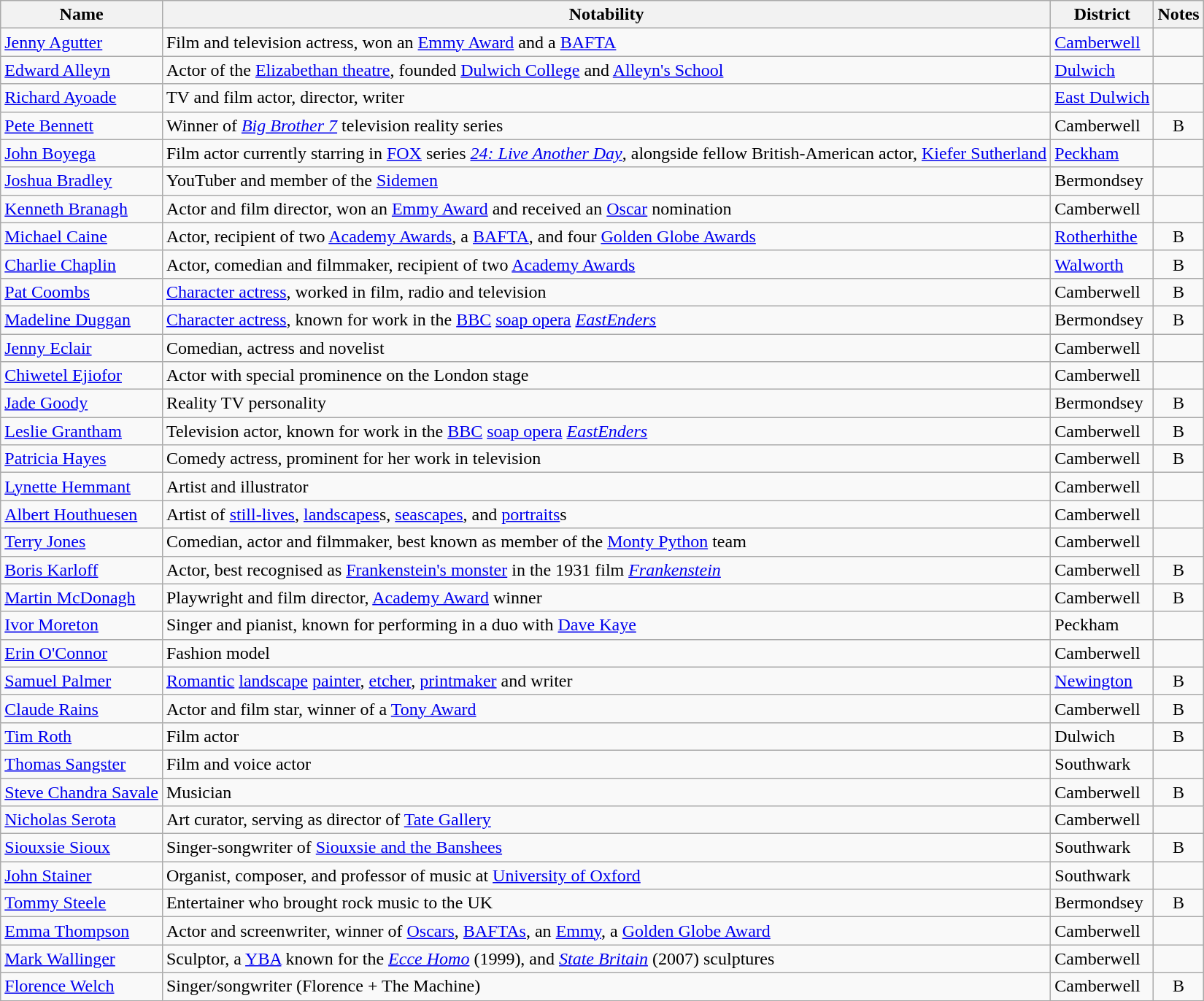<table class="wikitable sortable">
<tr>
<th width=>Name</th>
<th width=>Notability</th>
<th width=>District </th>
<th width=>Notes </th>
</tr>
<tr>
<td><a href='#'>Jenny Agutter</a></td>
<td>Film and television actress, won an <a href='#'>Emmy Award</a> and a <a href='#'>BAFTA</a></td>
<td><a href='#'>Camberwell</a></td>
<td style="text-align:center;"></td>
</tr>
<tr>
<td><a href='#'>Edward Alleyn</a></td>
<td>Actor of the <a href='#'>Elizabethan theatre</a>, founded <a href='#'>Dulwich College</a> and <a href='#'>Alleyn's School</a></td>
<td><a href='#'>Dulwich</a></td>
<td style="text-align:center;"></td>
</tr>
<tr>
<td><a href='#'>Richard Ayoade</a></td>
<td>TV and film actor, director, writer</td>
<td><a href='#'>East Dulwich</a></td>
<td></td>
</tr>
<tr>
<td><a href='#'>Pete Bennett</a></td>
<td>Winner of <em><a href='#'>Big Brother 7</a></em> television reality series</td>
<td>Camberwell</td>
<td style="text-align:center;">B</td>
</tr>
<tr>
<td><a href='#'>John Boyega</a></td>
<td>Film actor currently starring in <a href='#'>FOX</a> series <em><a href='#'>24: Live Another Day</a></em>, alongside fellow British-American actor, <a href='#'>Kiefer Sutherland</a></td>
<td><a href='#'>Peckham</a></td>
<td></td>
</tr>
<tr>
<td><a href='#'>Joshua Bradley</a></td>
<td>YouTuber and member of the <a href='#'>Sidemen</a></td>
<td>Bermondsey</td>
<td style="text-align:center;"></td>
</tr>
<tr>
<td><a href='#'>Kenneth Branagh</a></td>
<td>Actor and film director, won an <a href='#'>Emmy Award</a> and received an <a href='#'>Oscar</a> nomination</td>
<td>Camberwell</td>
<td style="text-align:center;"></td>
</tr>
<tr>
<td><a href='#'>Michael Caine</a></td>
<td>Actor, recipient of two <a href='#'>Academy Awards</a>, a <a href='#'>BAFTA</a>, and four <a href='#'>Golden Globe Awards</a></td>
<td><a href='#'>Rotherhithe</a></td>
<td style="text-align:center;">B</td>
</tr>
<tr>
<td><a href='#'>Charlie Chaplin</a></td>
<td>Actor, comedian and filmmaker, recipient of two <a href='#'>Academy Awards</a></td>
<td><a href='#'>Walworth</a></td>
<td style="text-align:center;">B</td>
</tr>
<tr>
<td><a href='#'>Pat Coombs</a></td>
<td><a href='#'>Character actress</a>, worked in film, radio and television</td>
<td>Camberwell</td>
<td style="text-align:center;">B</td>
</tr>
<tr>
<td><a href='#'>Madeline Duggan</a></td>
<td><a href='#'>Character actress</a>, known for work in the <a href='#'>BBC</a> <a href='#'>soap opera</a> <em><a href='#'>EastEnders</a></em></td>
<td>Bermondsey</td>
<td style="text-align:center;">B</td>
</tr>
<tr>
<td><a href='#'>Jenny Eclair</a></td>
<td>Comedian, actress and novelist</td>
<td>Camberwell</td>
<td style="text-align:center;"></td>
</tr>
<tr>
<td><a href='#'>Chiwetel Ejiofor</a></td>
<td>Actor with special prominence on the London stage</td>
<td>Camberwell</td>
<td style="text-align:center;"></td>
</tr>
<tr>
<td><a href='#'>Jade Goody</a></td>
<td>Reality TV personality</td>
<td>Bermondsey</td>
<td style="text-align:center;">B</td>
</tr>
<tr>
<td><a href='#'>Leslie Grantham</a></td>
<td>Television actor, known for work in the <a href='#'>BBC</a> <a href='#'>soap opera</a> <em><a href='#'>EastEnders</a></em></td>
<td>Camberwell</td>
<td style="text-align:center;">B</td>
</tr>
<tr>
<td><a href='#'>Patricia Hayes</a></td>
<td>Comedy actress, prominent for her work in television</td>
<td>Camberwell</td>
<td style="text-align:center;">B</td>
</tr>
<tr>
<td><a href='#'>Lynette Hemmant</a></td>
<td>Artist and illustrator</td>
<td>Camberwell</td>
<td style="text-align:center;"></td>
</tr>
<tr>
<td><a href='#'>Albert Houthuesen</a></td>
<td>Artist of <a href='#'>still-lives</a>, <a href='#'>landscapes</a>s, <a href='#'>seascapes</a>, and <a href='#'>portraits</a>s</td>
<td>Camberwell</td>
<td style="text-align:center;"></td>
</tr>
<tr>
<td><a href='#'>Terry Jones</a></td>
<td>Comedian, actor and filmmaker, best known as member of the <a href='#'>Monty Python</a> team</td>
<td>Camberwell</td>
<td style="text-align:center;"></td>
</tr>
<tr>
<td><a href='#'>Boris Karloff</a></td>
<td>Actor, best recognised as <a href='#'>Frankenstein's monster</a> in the 1931 film <em><a href='#'>Frankenstein</a></em></td>
<td>Camberwell</td>
<td style="text-align:center;">B</td>
</tr>
<tr>
<td><a href='#'>Martin McDonagh</a></td>
<td>Playwright and film director, <a href='#'>Academy Award</a> winner</td>
<td>Camberwell</td>
<td style="text-align:center;">B</td>
</tr>
<tr>
<td><a href='#'>Ivor Moreton</a></td>
<td>Singer and pianist, known for performing in a duo with <a href='#'>Dave Kaye</a></td>
<td>Peckham</td>
<td style="text-align:center;"></td>
</tr>
<tr>
<td><a href='#'>Erin O'Connor</a></td>
<td>Fashion model</td>
<td>Camberwell</td>
<td style="text-align:center;"></td>
</tr>
<tr>
<td><a href='#'>Samuel Palmer</a></td>
<td><a href='#'>Romantic</a> <a href='#'>landscape</a> <a href='#'>painter</a>, <a href='#'>etcher</a>, <a href='#'>printmaker</a> and writer</td>
<td><a href='#'>Newington</a></td>
<td style="text-align:center;">B</td>
</tr>
<tr>
<td><a href='#'>Claude Rains</a></td>
<td>Actor and film star, winner of a <a href='#'>Tony Award</a></td>
<td>Camberwell</td>
<td style="text-align:center;">B</td>
</tr>
<tr>
<td><a href='#'>Tim Roth</a></td>
<td>Film actor</td>
<td>Dulwich</td>
<td style="text-align:center;">B</td>
</tr>
<tr>
<td><a href='#'>Thomas Sangster</a></td>
<td>Film and voice actor</td>
<td>Southwark</td>
<td style="text-align:center;"></td>
</tr>
<tr>
<td><a href='#'>Steve Chandra Savale</a></td>
<td>Musician</td>
<td>Camberwell</td>
<td style="text-align:center;">B</td>
</tr>
<tr>
<td><a href='#'>Nicholas Serota</a></td>
<td>Art curator, serving as director of <a href='#'>Tate Gallery</a></td>
<td>Camberwell</td>
<td style="text-align:center;"></td>
</tr>
<tr>
<td><a href='#'>Siouxsie Sioux</a></td>
<td>Singer-songwriter of <a href='#'>Siouxsie and the Banshees</a></td>
<td>Southwark</td>
<td style="text-align:center;">B</td>
</tr>
<tr>
<td><a href='#'>John Stainer</a></td>
<td>Organist, composer, and professor of music at <a href='#'>University of Oxford</a></td>
<td>Southwark</td>
<td style="text-align:center;"></td>
</tr>
<tr>
<td><a href='#'>Tommy Steele</a></td>
<td>Entertainer who brought rock music to the UK</td>
<td>Bermondsey</td>
<td style="text-align:center;">B</td>
</tr>
<tr>
<td><a href='#'>Emma Thompson</a></td>
<td>Actor and screenwriter, winner of <a href='#'>Oscars</a>, <a href='#'>BAFTAs</a>, an <a href='#'>Emmy</a>, a <a href='#'>Golden Globe Award</a></td>
<td>Camberwell</td>
<td style="text-align:center;"></td>
</tr>
<tr>
<td><a href='#'>Mark Wallinger</a></td>
<td>Sculptor, a <a href='#'>YBA</a> known for the <em><a href='#'>Ecce Homo</a></em> (1999), and <em><a href='#'>State Britain</a></em> (2007) sculptures</td>
<td>Camberwell</td>
<td style="text-align:center;"></td>
</tr>
<tr>
<td><a href='#'>Florence Welch</a></td>
<td>Singer/songwriter (Florence + The Machine)</td>
<td>Camberwell</td>
<td style="text-align:center;">B</td>
</tr>
</table>
